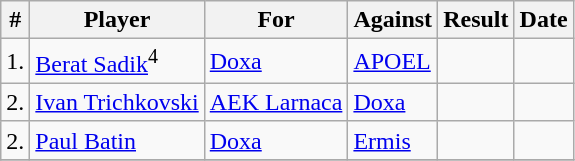<table class="wikitable sortable">
<tr>
<th>#</th>
<th>Player</th>
<th>For</th>
<th>Against</th>
<th align=center>Result</th>
<th>Date</th>
</tr>
<tr>
<td>1.</td>
<td> <a href='#'>Berat Sadik</a><sup>4</sup></td>
<td><a href='#'>Doxa</a></td>
<td><a href='#'>APOEL</a></td>
<td align="center"></td>
<td></td>
</tr>
<tr>
<td>2.</td>
<td> <a href='#'>Ivan Trichkovski</a></td>
<td><a href='#'>AEK Larnaca</a></td>
<td><a href='#'>Doxa</a></td>
<td align="center"></td>
<td></td>
</tr>
<tr>
<td>2.</td>
<td> <a href='#'>Paul Batin</a></td>
<td><a href='#'>Doxa</a></td>
<td><a href='#'>Ermis</a></td>
<td align="center"></td>
<td></td>
</tr>
<tr>
</tr>
</table>
